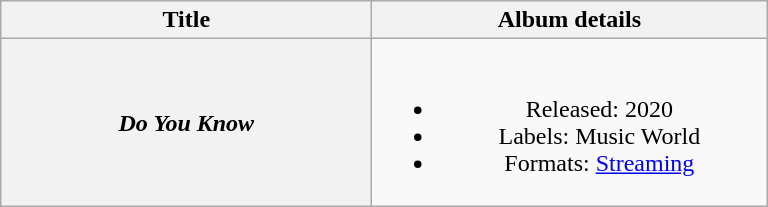<table class="wikitable plainrowheaders" style="text-align:center;" border="1">
<tr>
<th scope="col" style="width:15em;">Title</th>
<th scope="col" style="width:16em;">Album details</th>
</tr>
<tr>
<th scope="row"><em>Do You Know</em></th>
<td><br><ul><li>Released: 2020</li><li>Labels: Music World</li><li>Formats: <a href='#'>Streaming</a></li></ul></td>
</tr>
</table>
